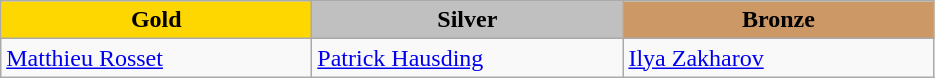<table class="wikitable" style="text-align:left">
<tr align="center">
<td width=200 bgcolor=gold><strong>Gold</strong></td>
<td width=200 bgcolor=silver><strong>Silver</strong></td>
<td width=200 bgcolor=CC9966><strong>Bronze</strong></td>
</tr>
<tr>
<td><a href='#'>Matthieu Rosset</a> <br> </td>
<td><a href='#'>Patrick Hausding</a> <br> </td>
<td><a href='#'>Ilya Zakharov</a> <br> </td>
</tr>
</table>
